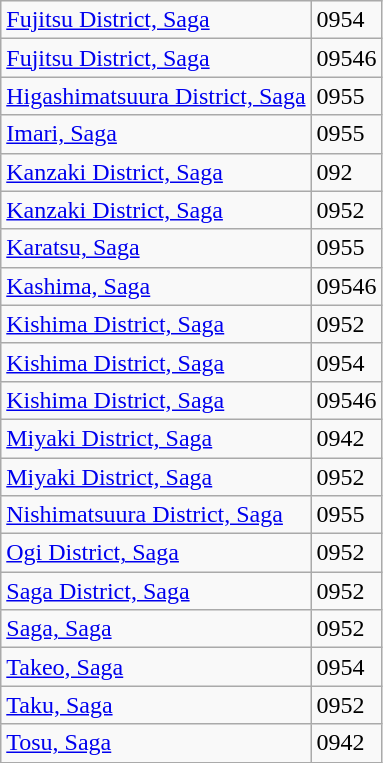<table class="wikitable">
<tr>
<td><a href='#'>Fujitsu District, Saga</a></td>
<td>0954</td>
</tr>
<tr>
<td><a href='#'>Fujitsu District, Saga</a></td>
<td>09546</td>
</tr>
<tr>
<td><a href='#'>Higashimatsuura District, Saga</a></td>
<td>0955</td>
</tr>
<tr>
<td><a href='#'>Imari, Saga</a></td>
<td>0955</td>
</tr>
<tr>
<td><a href='#'>Kanzaki District, Saga</a></td>
<td>092</td>
</tr>
<tr>
<td><a href='#'>Kanzaki District, Saga</a></td>
<td>0952</td>
</tr>
<tr>
<td><a href='#'>Karatsu, Saga</a></td>
<td>0955</td>
</tr>
<tr>
<td><a href='#'>Kashima, Saga</a></td>
<td>09546</td>
</tr>
<tr>
<td><a href='#'>Kishima District, Saga</a></td>
<td>0952</td>
</tr>
<tr>
<td><a href='#'>Kishima District, Saga</a></td>
<td>0954</td>
</tr>
<tr>
<td><a href='#'>Kishima District, Saga</a></td>
<td>09546</td>
</tr>
<tr>
<td><a href='#'>Miyaki District, Saga</a></td>
<td>0942</td>
</tr>
<tr>
<td><a href='#'>Miyaki District, Saga</a></td>
<td>0952</td>
</tr>
<tr>
<td><a href='#'>Nishimatsuura District, Saga</a></td>
<td>0955</td>
</tr>
<tr>
<td><a href='#'>Ogi District, Saga</a></td>
<td>0952</td>
</tr>
<tr>
<td><a href='#'>Saga District, Saga</a></td>
<td>0952</td>
</tr>
<tr>
<td><a href='#'>Saga, Saga</a></td>
<td>0952</td>
</tr>
<tr>
<td><a href='#'>Takeo, Saga</a></td>
<td>0954</td>
</tr>
<tr>
<td><a href='#'>Taku, Saga</a></td>
<td>0952</td>
</tr>
<tr>
<td><a href='#'>Tosu, Saga</a></td>
<td>0942</td>
</tr>
</table>
